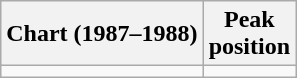<table class="wikitable sortable">
<tr>
<th align="center">Chart (1987–1988)</th>
<th align="center">Peak<br>position</th>
</tr>
<tr>
<td></td>
</tr>
</table>
